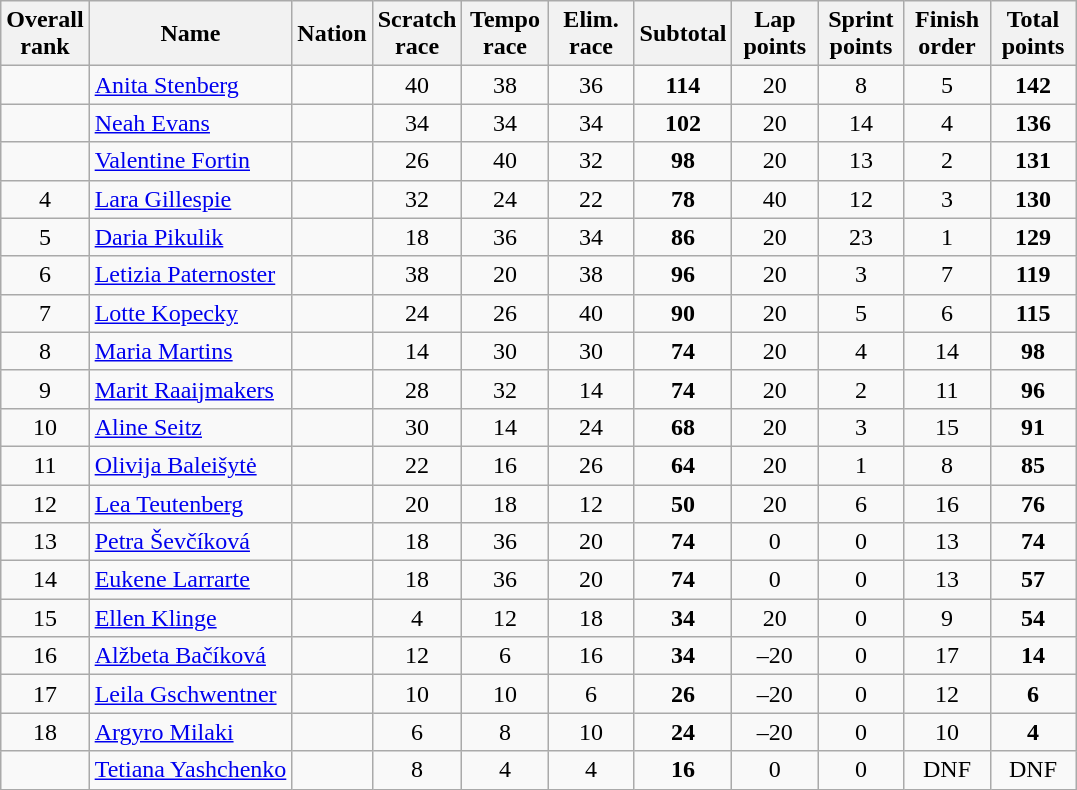<table class="wikitable sortable" style="text-align:center">
<tr>
<th width=50>Overall rank</th>
<th>Name</th>
<th>Nation</th>
<th width=50>Scratch race</th>
<th width=50>Tempo race</th>
<th width=50>Elim. race</th>
<th width=50>Subtotal</th>
<th width=50>Lap points</th>
<th width=50>Sprint points</th>
<th width=50>Finish order</th>
<th width=50>Total points</th>
</tr>
<tr>
<td></td>
<td align=left><a href='#'>Anita Stenberg</a></td>
<td align=left></td>
<td>40</td>
<td>38</td>
<td>36</td>
<td><strong>114</strong></td>
<td>20</td>
<td>8</td>
<td>5</td>
<td><strong>142</strong></td>
</tr>
<tr>
<td></td>
<td align=left><a href='#'>Neah Evans</a></td>
<td align=left></td>
<td>34</td>
<td>34</td>
<td>34</td>
<td><strong>102</strong></td>
<td>20</td>
<td>14</td>
<td>4</td>
<td><strong>136</strong></td>
</tr>
<tr>
<td></td>
<td align=left><a href='#'>Valentine Fortin</a></td>
<td align=left></td>
<td>26</td>
<td>40</td>
<td>32</td>
<td><strong>98</strong></td>
<td>20</td>
<td>13</td>
<td>2</td>
<td><strong>131</strong></td>
</tr>
<tr>
<td>4</td>
<td align=left><a href='#'>Lara Gillespie</a></td>
<td align=left></td>
<td>32</td>
<td>24</td>
<td>22</td>
<td><strong>78</strong></td>
<td>40</td>
<td>12</td>
<td>3</td>
<td><strong>130</strong></td>
</tr>
<tr>
<td>5</td>
<td align=left><a href='#'>Daria Pikulik</a></td>
<td align=left></td>
<td>18</td>
<td>36</td>
<td>34</td>
<td><strong>86</strong></td>
<td>20</td>
<td>23</td>
<td>1</td>
<td><strong>129</strong></td>
</tr>
<tr>
<td>6</td>
<td align=left><a href='#'>Letizia Paternoster</a></td>
<td align=left></td>
<td>38</td>
<td>20</td>
<td>38</td>
<td><strong>96</strong></td>
<td>20</td>
<td>3</td>
<td>7</td>
<td><strong>119</strong></td>
</tr>
<tr>
<td>7</td>
<td align=left><a href='#'>Lotte Kopecky</a></td>
<td align=left></td>
<td>24</td>
<td>26</td>
<td>40</td>
<td><strong>90</strong></td>
<td>20</td>
<td>5</td>
<td>6</td>
<td><strong>115</strong></td>
</tr>
<tr>
<td>8</td>
<td align=left><a href='#'>Maria Martins</a></td>
<td align=left></td>
<td>14</td>
<td>30</td>
<td>30</td>
<td><strong>74</strong></td>
<td>20</td>
<td>4</td>
<td>14</td>
<td><strong>98</strong></td>
</tr>
<tr>
<td>9</td>
<td align=left><a href='#'>Marit Raaijmakers</a></td>
<td align=left></td>
<td>28</td>
<td>32</td>
<td>14</td>
<td><strong>74</strong></td>
<td>20</td>
<td>2</td>
<td>11</td>
<td><strong>96</strong></td>
</tr>
<tr>
<td>10</td>
<td align=left><a href='#'>Aline Seitz</a></td>
<td align=left></td>
<td>30</td>
<td>14</td>
<td>24</td>
<td><strong>68</strong></td>
<td>20</td>
<td>3</td>
<td>15</td>
<td><strong>91</strong></td>
</tr>
<tr>
<td>11</td>
<td align=left><a href='#'>Olivija Baleišytė</a></td>
<td align=left></td>
<td>22</td>
<td>16</td>
<td>26</td>
<td><strong>64</strong></td>
<td>20</td>
<td>1</td>
<td>8</td>
<td><strong>85</strong></td>
</tr>
<tr>
<td>12</td>
<td align=left><a href='#'>Lea Teutenberg</a></td>
<td align=left></td>
<td>20</td>
<td>18</td>
<td>12</td>
<td><strong>50</strong></td>
<td>20</td>
<td>6</td>
<td>16</td>
<td><strong>76</strong></td>
</tr>
<tr>
<td>13</td>
<td align=left><a href='#'>Petra Ševčíková</a></td>
<td align=left></td>
<td>18</td>
<td>36</td>
<td>20</td>
<td><strong>74</strong></td>
<td>0</td>
<td>0</td>
<td>13</td>
<td><strong>74</strong></td>
</tr>
<tr>
<td>14</td>
<td align=left><a href='#'>Eukene Larrarte</a></td>
<td align=left></td>
<td>18</td>
<td>36</td>
<td>20</td>
<td><strong>74</strong></td>
<td>0</td>
<td>0</td>
<td>13</td>
<td><strong>57</strong></td>
</tr>
<tr>
<td>15</td>
<td align=left><a href='#'>Ellen Klinge</a></td>
<td align=left></td>
<td>4</td>
<td>12</td>
<td>18</td>
<td><strong>34</strong></td>
<td>20</td>
<td>0</td>
<td>9</td>
<td><strong>54</strong></td>
</tr>
<tr>
<td>16</td>
<td align=left><a href='#'>Alžbeta Bačíková</a></td>
<td align=left></td>
<td>12</td>
<td>6</td>
<td>16</td>
<td><strong>34</strong></td>
<td>–20</td>
<td>0</td>
<td>17</td>
<td><strong>14</strong></td>
</tr>
<tr>
<td>17</td>
<td align=left><a href='#'>Leila Gschwentner</a></td>
<td align=left></td>
<td>10</td>
<td>10</td>
<td>6</td>
<td><strong>26</strong></td>
<td>–20</td>
<td>0</td>
<td>12</td>
<td><strong>6</strong></td>
</tr>
<tr>
<td>18</td>
<td align=left><a href='#'>Argyro Milaki</a></td>
<td align=left></td>
<td>6</td>
<td>8</td>
<td>10</td>
<td><strong>24</strong></td>
<td>–20</td>
<td>0</td>
<td>10</td>
<td><strong>4</strong></td>
</tr>
<tr>
<td></td>
<td align=left><a href='#'>Tetiana Yashchenko</a></td>
<td align=left></td>
<td>8</td>
<td>4</td>
<td>4</td>
<td><strong>16</strong></td>
<td>0</td>
<td>0</td>
<td>DNF</td>
<td>DNF</td>
</tr>
</table>
